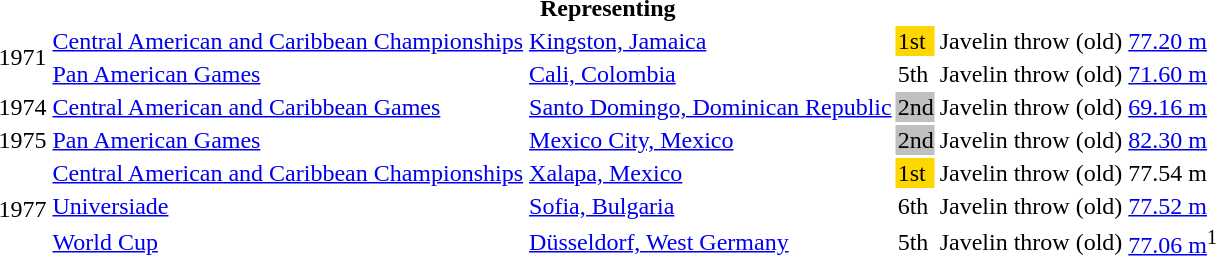<table>
<tr>
<th colspan="6">Representing </th>
</tr>
<tr>
<td rowspan=2>1971</td>
<td><a href='#'>Central American and Caribbean Championships</a></td>
<td><a href='#'>Kingston, Jamaica</a></td>
<td bgcolor=gold>1st</td>
<td>Javelin throw (old)</td>
<td><a href='#'>77.20 m</a></td>
</tr>
<tr>
<td><a href='#'>Pan American Games</a></td>
<td><a href='#'>Cali, Colombia</a></td>
<td>5th</td>
<td>Javelin throw (old)</td>
<td><a href='#'>71.60 m</a></td>
</tr>
<tr>
<td>1974</td>
<td><a href='#'>Central American and Caribbean Games</a></td>
<td><a href='#'>Santo Domingo, Dominican Republic</a></td>
<td bgcolor=silver>2nd</td>
<td>Javelin throw (old)</td>
<td><a href='#'>69.16 m</a></td>
</tr>
<tr>
<td>1975</td>
<td><a href='#'>Pan American Games</a></td>
<td><a href='#'>Mexico City, Mexico</a></td>
<td bgcolor=silver>2nd</td>
<td>Javelin throw (old)</td>
<td><a href='#'>82.30 m</a></td>
</tr>
<tr>
<td rowspan=3>1977</td>
<td><a href='#'>Central American and Caribbean Championships</a></td>
<td><a href='#'>Xalapa, Mexico</a></td>
<td bgcolor=gold>1st</td>
<td>Javelin throw (old)</td>
<td>77.54 m</td>
</tr>
<tr>
<td><a href='#'>Universiade</a></td>
<td><a href='#'>Sofia, Bulgaria</a></td>
<td>6th</td>
<td>Javelin throw (old)</td>
<td><a href='#'>77.52 m</a></td>
</tr>
<tr>
<td><a href='#'>World Cup</a></td>
<td><a href='#'>Düsseldorf, West Germany</a></td>
<td>5th</td>
<td>Javelin throw (old)</td>
<td><a href='#'>77.06 m</a><sup>1</sup></td>
</tr>
</table>
